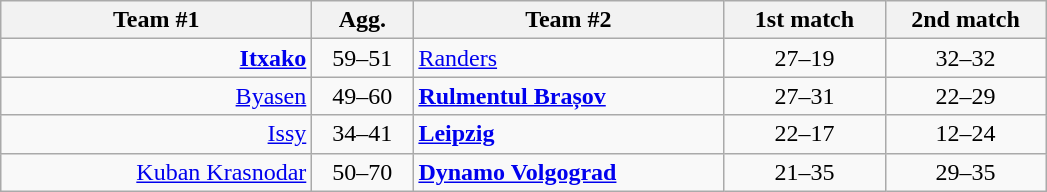<table class=wikitable style="text-align:center">
<tr>
<th width=200>Team #1</th>
<th width=60>Agg.</th>
<th width=200>Team #2</th>
<th width=100>1st match</th>
<th width=100>2nd match</th>
</tr>
<tr>
<td align=right><strong><a href='#'>Itxako</a></strong> </td>
<td>59–51</td>
<td align=left> <a href='#'>Randers</a></td>
<td align=center>27–19</td>
<td align=center>32–32</td>
</tr>
<tr>
<td align=right><a href='#'>Byasen</a> </td>
<td>49–60</td>
<td align=left> <strong><a href='#'>Rulmentul Brașov</a></strong></td>
<td align=center>27–31</td>
<td align=center>22–29</td>
</tr>
<tr>
<td align=right><a href='#'>Issy</a> </td>
<td>34–41</td>
<td align=left> <strong><a href='#'>Leipzig</a></strong></td>
<td align=center>22–17</td>
<td align=center>12–24</td>
</tr>
<tr>
<td align=right><a href='#'>Kuban Krasnodar</a> </td>
<td>50–70</td>
<td align=left> <strong><a href='#'>Dynamo Volgograd</a></strong></td>
<td align=center>21–35</td>
<td align=center>29–35</td>
</tr>
</table>
